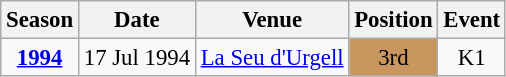<table class="wikitable" style="text-align:center; font-size:95%;">
<tr>
<th>Season</th>
<th>Date</th>
<th>Venue</th>
<th>Position</th>
<th>Event</th>
</tr>
<tr>
<td><strong><a href='#'>1994</a></strong></td>
<td align=right>17 Jul 1994</td>
<td align=left><a href='#'>La Seu d'Urgell</a></td>
<td bgcolor=c9966>3rd</td>
<td>K1</td>
</tr>
</table>
